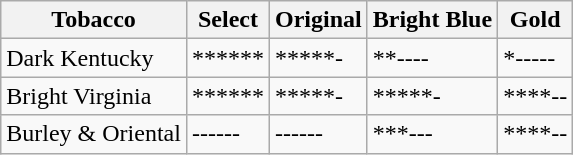<table class="wikitable" border="1">
<tr>
<th>Tobacco</th>
<th>Select</th>
<th>Original</th>
<th>Bright Blue</th>
<th>Gold</th>
</tr>
<tr>
<td>Dark Kentucky</td>
<td>******</td>
<td>*****-</td>
<td>**----</td>
<td>*-----</td>
</tr>
<tr>
<td>Bright Virginia</td>
<td>******</td>
<td>*****-</td>
<td>*****-</td>
<td>****--</td>
</tr>
<tr>
<td>Burley & Oriental</td>
<td>------</td>
<td>------</td>
<td>***---</td>
<td>****--</td>
</tr>
</table>
